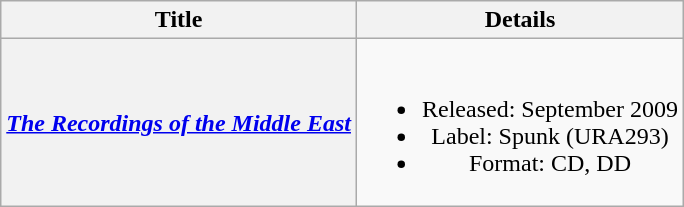<table class="wikitable plainrowheaders" style="text-align:center;" border="1">
<tr>
<th>Title</th>
<th>Details</th>
</tr>
<tr>
<th scope="row"><em><a href='#'>The Recordings of the Middle East</a></em></th>
<td><br><ul><li>Released: September 2009</li><li>Label: Spunk (URA293)</li><li>Format: CD, DD</li></ul></td>
</tr>
</table>
